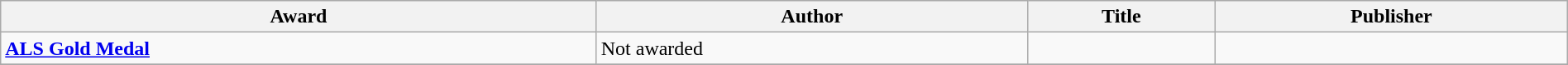<table class="wikitable" width=100%>
<tr>
<th>Award</th>
<th>Author</th>
<th>Title</th>
<th>Publisher</th>
</tr>
<tr>
<td><strong><a href='#'>ALS Gold Medal</a></strong></td>
<td>Not awarded</td>
<td></td>
<td></td>
</tr>
<tr>
</tr>
</table>
